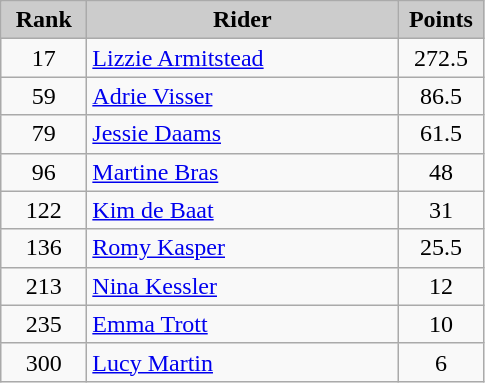<table class="wikitable alternance" style="text-align:center;">
<tr>
<th scope="col" style="background-color:#CCCCCC; width:50px;">Rank</th>
<th scope="col" style="background-color:#CCCCCC; width:200px;">Rider</th>
<th scope="col" style="background-color:#CCCCCC; width:50px;">Points</th>
</tr>
<tr>
<td>17</td>
<td style="text-align:left;"> <a href='#'>Lizzie Armitstead</a></td>
<td>272.5</td>
</tr>
<tr>
<td>59</td>
<td style="text-align:left;"> <a href='#'>Adrie Visser</a></td>
<td>86.5</td>
</tr>
<tr>
<td>79</td>
<td style="text-align:left;"> <a href='#'>Jessie Daams</a></td>
<td>61.5</td>
</tr>
<tr>
<td>96</td>
<td style="text-align:left;"> <a href='#'>Martine Bras</a></td>
<td>48</td>
</tr>
<tr>
<td>122</td>
<td style="text-align:left;"> <a href='#'>Kim de Baat</a></td>
<td>31</td>
</tr>
<tr>
<td>136</td>
<td style="text-align:left;"> <a href='#'>Romy Kasper</a></td>
<td>25.5</td>
</tr>
<tr>
<td>213</td>
<td style="text-align:left;"> <a href='#'>Nina Kessler</a></td>
<td>12</td>
</tr>
<tr>
<td>235</td>
<td style="text-align:left;"> <a href='#'>Emma Trott</a></td>
<td>10</td>
</tr>
<tr>
<td>300</td>
<td style="text-align:left;"> <a href='#'>Lucy Martin</a></td>
<td>6</td>
</tr>
</table>
